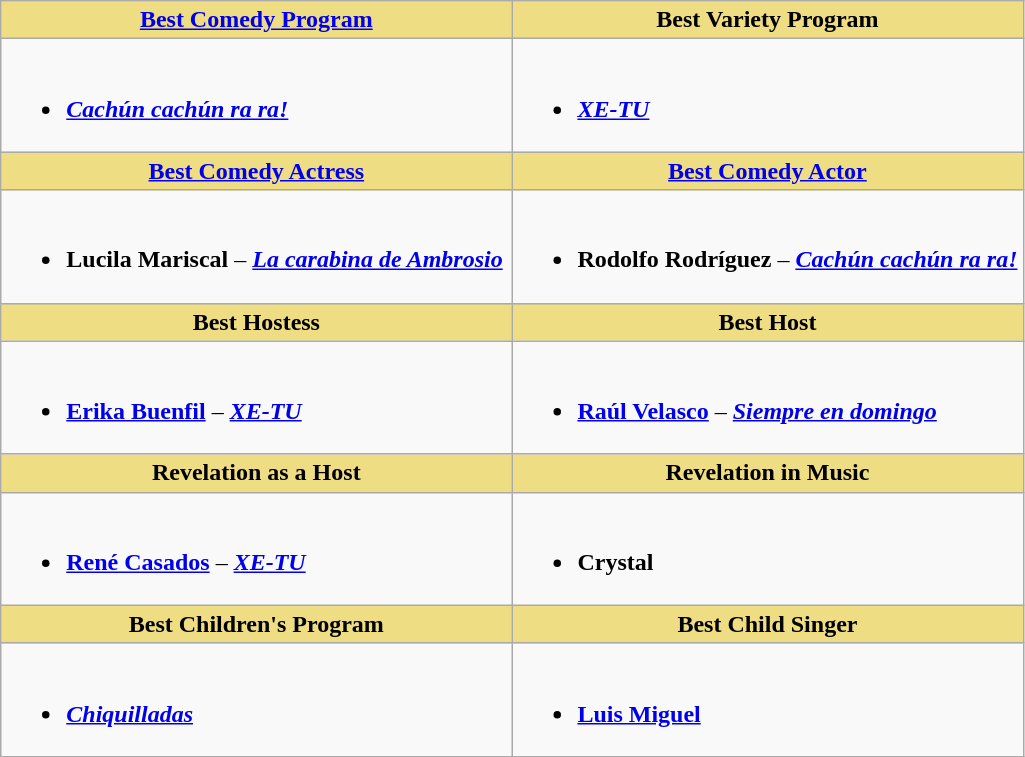<table class=wikitable>
<tr>
<th style="background:#EEDD82; width:50%"><a href='#'>Best Comedy Program</a></th>
<th style="background:#EEDD82; width:50%">Best Variety Program</th>
</tr>
<tr>
<td valign="top"><br><ul><li><strong><em><a href='#'>Cachún cachún ra ra!</a></em></strong></li></ul></td>
<td valign="top"><br><ul><li><strong><em><a href='#'>XE-TU</a></em></strong></li></ul></td>
</tr>
<tr>
<th style="background:#EEDD82; width:50%"><a href='#'>Best Comedy Actress</a></th>
<th style="background:#EEDD82; width:50%"><a href='#'>Best Comedy Actor</a></th>
</tr>
<tr>
<td valign="top"><br><ul><li><strong>Lucila Mariscal</strong> – <strong><em><a href='#'>La carabina de Ambrosio</a></em></strong></li></ul></td>
<td valign="top"><br><ul><li><strong>Rodolfo Rodríguez</strong> – <strong><em><a href='#'>Cachún cachún ra ra!</a></em></strong></li></ul></td>
</tr>
<tr>
<th style="background:#EEDD82; width:50%">Best Hostess</th>
<th style="background:#EEDD82; width:50%">Best Host</th>
</tr>
<tr>
<td valign="top"><br><ul><li><strong><a href='#'>Erika Buenfil</a></strong> – <strong><em><a href='#'>XE-TU</a></em></strong></li></ul></td>
<td valign="top"><br><ul><li><strong><a href='#'>Raúl Velasco</a></strong> – <strong><em><a href='#'>Siempre en domingo</a></em></strong></li></ul></td>
</tr>
<tr>
<th style="background:#EEDD82; width:50%">Revelation as a Host</th>
<th style="background:#EEDD82; width:50%">Revelation in Music</th>
</tr>
<tr>
<td valign="top"><br><ul><li><strong><a href='#'>René Casados</a></strong> – <strong><em><a href='#'>XE-TU</a></em></strong></li></ul></td>
<td valign="top"><br><ul><li><strong>Crystal</strong></li></ul></td>
</tr>
<tr>
<th style="background:#EEDD82; width:50%">Best Children's Program</th>
<th style="background:#EEDD82; width:50%">Best Child Singer</th>
</tr>
<tr>
<td valign="top"><br><ul><li><strong><em><a href='#'>Chiquilladas</a></em></strong></li></ul></td>
<td valign="top"><br><ul><li><strong><a href='#'>Luis Miguel</a></strong></li></ul></td>
</tr>
</table>
